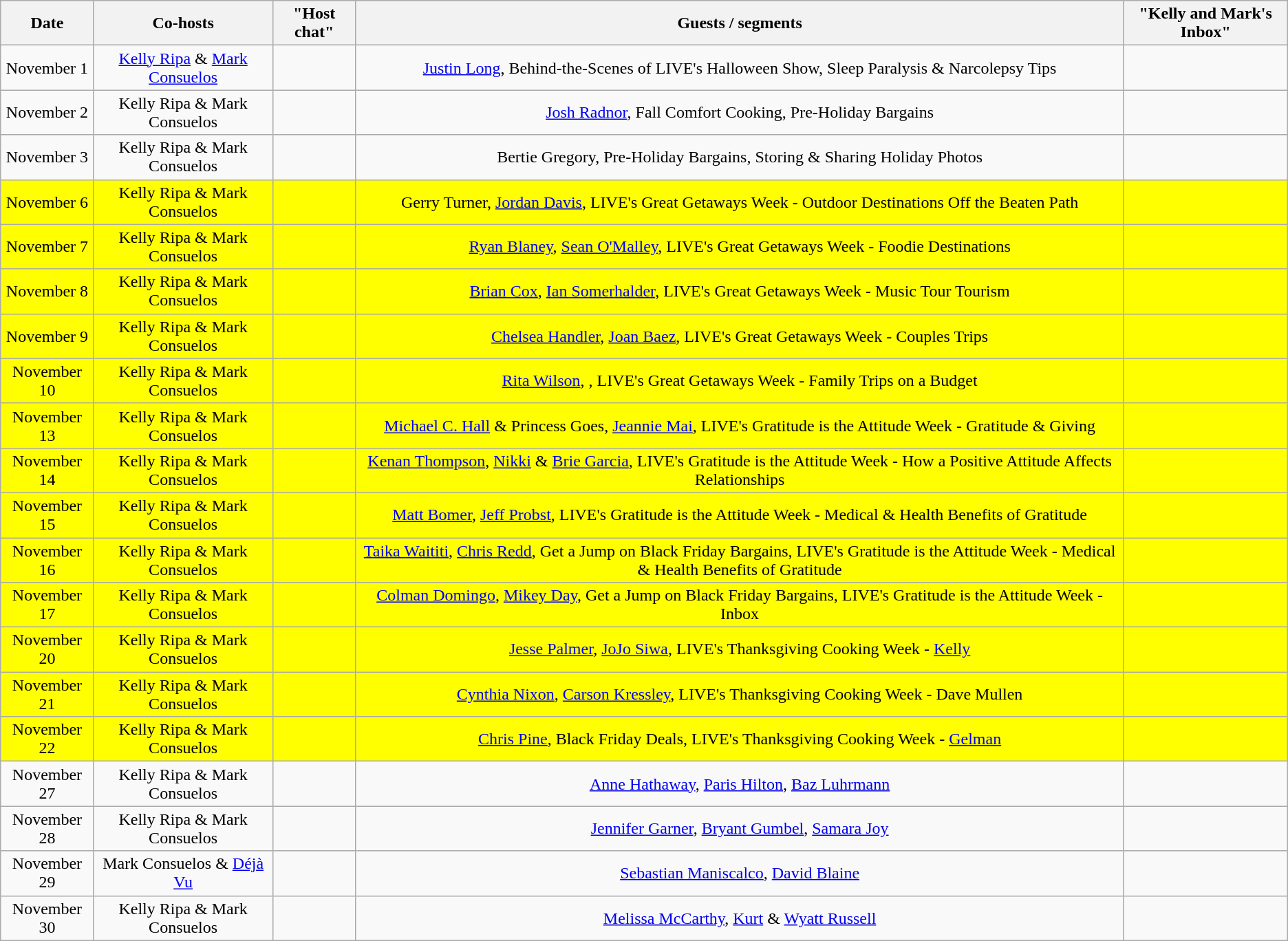<table class="wikitable sortable" style="text-align:center;">
<tr>
<th>Date</th>
<th>Co-hosts</th>
<th>"Host chat"</th>
<th>Guests / segments</th>
<th>"Kelly and Mark's Inbox"</th>
</tr>
<tr>
<td>November 1</td>
<td><a href='#'>Kelly Ripa</a> & <a href='#'>Mark Consuelos</a></td>
<td></td>
<td><a href='#'>Justin Long</a>, Behind-the-Scenes of LIVE's Halloween Show, Sleep Paralysis & Narcolepsy Tips</td>
<td></td>
</tr>
<tr>
<td>November 2</td>
<td>Kelly Ripa & Mark Consuelos</td>
<td></td>
<td><a href='#'>Josh Radnor</a>, Fall Comfort Cooking, Pre-Holiday Bargains</td>
<td></td>
</tr>
<tr>
<td>November 3</td>
<td>Kelly Ripa & Mark Consuelos</td>
<td></td>
<td>Bertie Gregory, Pre-Holiday Bargains, Storing & Sharing Holiday Photos</td>
<td></td>
</tr>
<tr style="background:yellow;">
<td>November 6</td>
<td>Kelly Ripa & Mark Consuelos</td>
<td></td>
<td>Gerry Turner, <a href='#'>Jordan Davis</a>, LIVE's Great Getaways Week - Outdoor Destinations Off the Beaten Path</td>
<td></td>
</tr>
<tr style="background:yellow;">
<td>November 7</td>
<td>Kelly Ripa & Mark Consuelos</td>
<td></td>
<td><a href='#'>Ryan Blaney</a>, <a href='#'>Sean O'Malley</a>, LIVE's Great Getaways Week - Foodie Destinations</td>
<td></td>
</tr>
<tr style="background:yellow;">
<td>November 8</td>
<td>Kelly Ripa & Mark Consuelos</td>
<td></td>
<td><a href='#'>Brian Cox</a>, <a href='#'>Ian Somerhalder</a>, LIVE's Great Getaways Week - Music Tour Tourism</td>
<td></td>
</tr>
<tr style="background:yellow;">
<td>November 9</td>
<td>Kelly Ripa & Mark Consuelos</td>
<td></td>
<td><a href='#'>Chelsea Handler</a>, <a href='#'>Joan Baez</a>, LIVE's Great Getaways Week - Couples Trips</td>
<td></td>
</tr>
<tr style="background:yellow;">
<td>November 10</td>
<td>Kelly Ripa & Mark Consuelos</td>
<td></td>
<td><a href='#'>Rita Wilson</a>, <a href='#'></a>, LIVE's Great Getaways Week - Family Trips on a Budget</td>
<td></td>
</tr>
<tr style="background:yellow;">
<td>November 13</td>
<td>Kelly Ripa & Mark Consuelos</td>
<td></td>
<td><a href='#'>Michael C. Hall</a> & Princess Goes, <a href='#'>Jeannie Mai</a>, LIVE's Gratitude is the Attitude Week - Gratitude & Giving</td>
<td></td>
</tr>
<tr style="background:yellow;">
<td>November 14</td>
<td>Kelly Ripa & Mark Consuelos</td>
<td></td>
<td><a href='#'>Kenan Thompson</a>, <a href='#'>Nikki</a> & <a href='#'>Brie Garcia</a>, LIVE's Gratitude is the Attitude Week - How a Positive Attitude Affects Relationships</td>
<td></td>
</tr>
<tr style="background:yellow;">
<td>November 15</td>
<td>Kelly Ripa & Mark Consuelos</td>
<td></td>
<td><a href='#'>Matt Bomer</a>, <a href='#'>Jeff Probst</a>, LIVE's Gratitude is the Attitude Week - Medical & Health Benefits of Gratitude</td>
<td></td>
</tr>
<tr style="background:yellow;">
<td>November 16</td>
<td>Kelly Ripa & Mark Consuelos</td>
<td></td>
<td><a href='#'>Taika Waititi</a>, <a href='#'>Chris Redd</a>, Get a Jump on Black Friday Bargains, LIVE's Gratitude is the Attitude Week - Medical & Health Benefits of Gratitude</td>
<td></td>
</tr>
<tr style="background:yellow;">
<td>November 17</td>
<td>Kelly Ripa & Mark Consuelos</td>
<td></td>
<td><a href='#'>Colman Domingo</a>, <a href='#'>Mikey Day</a>, Get a Jump on Black Friday Bargains, LIVE's Gratitude is the Attitude Week - Inbox</td>
<td></td>
</tr>
<tr style="background:yellow;">
<td>November 20</td>
<td>Kelly Ripa & Mark Consuelos</td>
<td></td>
<td><a href='#'>Jesse Palmer</a>, <a href='#'>JoJo Siwa</a>, LIVE's Thanksgiving Cooking Week - <a href='#'>Kelly</a></td>
<td></td>
</tr>
<tr style="background:yellow;">
<td>November 21</td>
<td>Kelly Ripa & Mark Consuelos</td>
<td></td>
<td><a href='#'>Cynthia Nixon</a>, <a href='#'>Carson Kressley</a>, LIVE's Thanksgiving Cooking Week - Dave Mullen</td>
<td></td>
</tr>
<tr style="background:yellow;">
<td>November 22</td>
<td>Kelly Ripa & Mark Consuelos</td>
<td></td>
<td><a href='#'>Chris Pine</a>, Black Friday Deals, LIVE's Thanksgiving Cooking Week - <a href='#'>Gelman</a></td>
<td></td>
</tr>
<tr>
<td>November 27</td>
<td>Kelly Ripa & Mark Consuelos</td>
<td></td>
<td><a href='#'>Anne Hathaway</a>, <a href='#'>Paris Hilton</a>, <a href='#'>Baz Luhrmann</a></td>
<td></td>
</tr>
<tr>
<td>November 28</td>
<td>Kelly Ripa & Mark Consuelos</td>
<td></td>
<td><a href='#'>Jennifer Garner</a>, <a href='#'>Bryant Gumbel</a>, <a href='#'>Samara Joy</a></td>
<td></td>
</tr>
<tr>
<td>November 29</td>
<td>Mark Consuelos & <a href='#'>Déjà Vu</a></td>
<td></td>
<td><a href='#'>Sebastian Maniscalco</a>, <a href='#'>David Blaine</a></td>
<td></td>
</tr>
<tr>
<td>November 30</td>
<td>Kelly Ripa & Mark Consuelos</td>
<td></td>
<td><a href='#'>Melissa McCarthy</a>, <a href='#'>Kurt</a> & <a href='#'>Wyatt Russell</a></td>
<td></td>
</tr>
</table>
